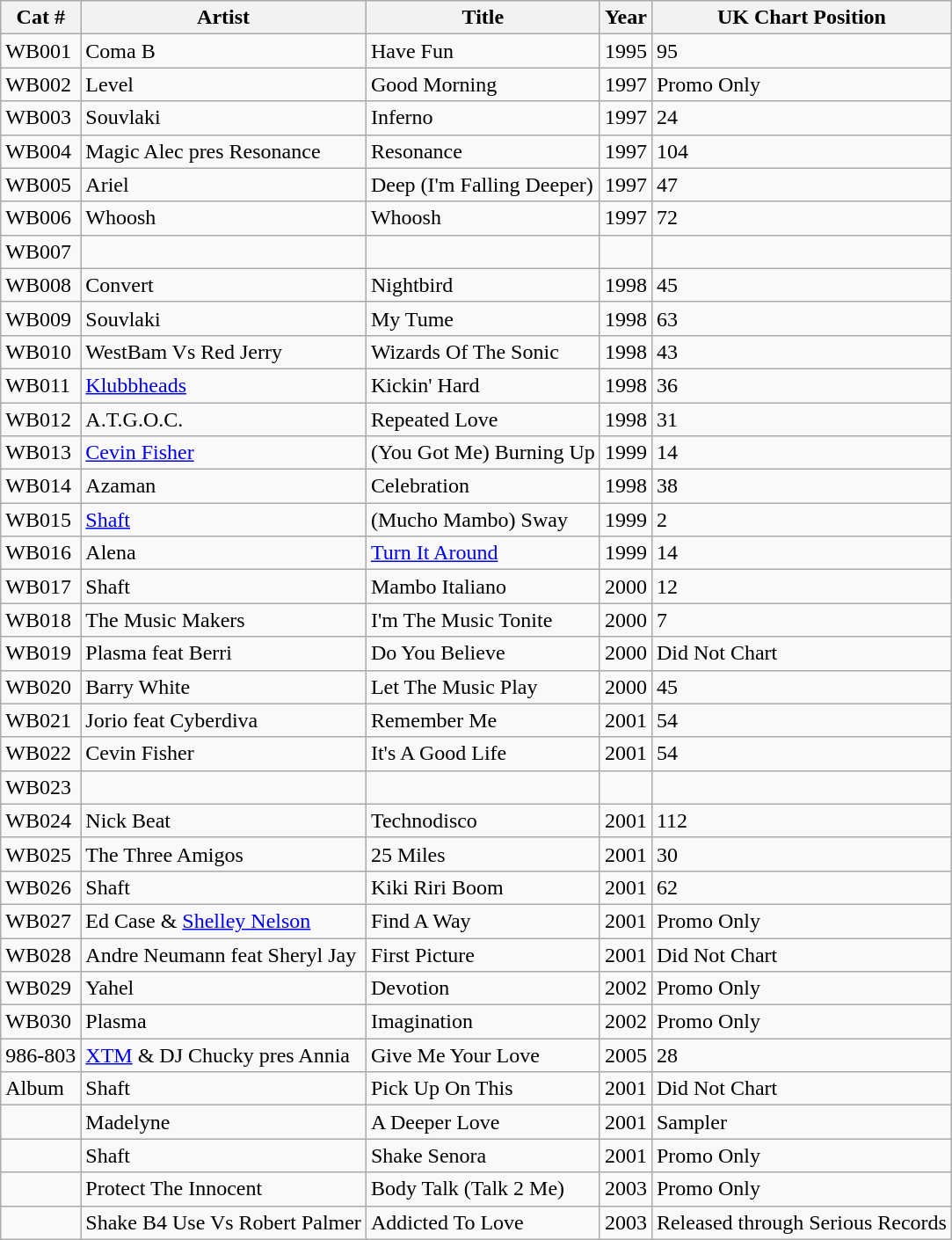<table class="wikitable">
<tr>
<th>Cat #</th>
<th>Artist</th>
<th>Title</th>
<th>Year</th>
<th>UK Chart Position</th>
</tr>
<tr>
<td>WB001</td>
<td>Coma B</td>
<td>Have Fun</td>
<td>1995</td>
<td>95</td>
</tr>
<tr>
<td>WB002</td>
<td>Level</td>
<td>Good Morning</td>
<td>1997</td>
<td>Promo Only</td>
</tr>
<tr>
<td>WB003</td>
<td>Souvlaki</td>
<td>Inferno</td>
<td>1997</td>
<td>24</td>
</tr>
<tr>
<td>WB004</td>
<td>Magic Alec pres Resonance</td>
<td>Resonance</td>
<td>1997</td>
<td>104</td>
</tr>
<tr>
<td>WB005</td>
<td>Ariel</td>
<td>Deep (I'm Falling Deeper)</td>
<td>1997</td>
<td>47</td>
</tr>
<tr>
<td>WB006</td>
<td>Whoosh</td>
<td>Whoosh</td>
<td>1997</td>
<td>72</td>
</tr>
<tr>
<td>WB007</td>
<td></td>
<td></td>
<td></td>
<td></td>
</tr>
<tr>
<td>WB008</td>
<td>Convert</td>
<td>Nightbird</td>
<td>1998</td>
<td>45</td>
</tr>
<tr>
<td>WB009</td>
<td>Souvlaki</td>
<td>My Tume</td>
<td>1998</td>
<td>63</td>
</tr>
<tr>
<td>WB010</td>
<td>WestBam Vs Red Jerry</td>
<td>Wizards Of The Sonic</td>
<td>1998</td>
<td>43</td>
</tr>
<tr>
<td>WB011</td>
<td><a href='#'>Klubbheads</a></td>
<td>Kickin' Hard</td>
<td>1998</td>
<td>36</td>
</tr>
<tr>
<td>WB012</td>
<td>A.T.G.O.C.</td>
<td>Repeated Love</td>
<td>1998</td>
<td>31</td>
</tr>
<tr>
<td>WB013</td>
<td><a href='#'>Cevin Fisher</a></td>
<td>(You Got Me) Burning Up</td>
<td>1999</td>
<td>14</td>
</tr>
<tr>
<td>WB014</td>
<td>Azaman</td>
<td>Celebration</td>
<td>1998</td>
<td>38</td>
</tr>
<tr>
<td>WB015</td>
<td><a href='#'>Shaft</a></td>
<td>(Mucho Mambo) Sway</td>
<td>1999</td>
<td>2</td>
</tr>
<tr>
<td>WB016</td>
<td>Alena</td>
<td><a href='#'>Turn It Around</a></td>
<td>1999</td>
<td>14</td>
</tr>
<tr>
<td>WB017</td>
<td>Shaft</td>
<td>Mambo Italiano</td>
<td>2000</td>
<td>12</td>
</tr>
<tr>
<td>WB018</td>
<td>The Music Makers</td>
<td>I'm The Music Tonite</td>
<td>2000</td>
<td>7</td>
</tr>
<tr>
<td>WB019</td>
<td>Plasma feat Berri</td>
<td>Do You Believe</td>
<td>2000</td>
<td>Did Not Chart</td>
</tr>
<tr>
<td>WB020</td>
<td>Barry White</td>
<td>Let The Music Play</td>
<td>2000</td>
<td>45</td>
</tr>
<tr>
<td>WB021</td>
<td>Jorio feat Cyberdiva</td>
<td>Remember Me</td>
<td>2001</td>
<td>54</td>
</tr>
<tr>
<td>WB022</td>
<td>Cevin Fisher</td>
<td>It's A Good Life</td>
<td>2001</td>
<td>54</td>
</tr>
<tr>
<td>WB023</td>
<td></td>
<td></td>
<td></td>
<td></td>
</tr>
<tr>
<td>WB024</td>
<td>Nick Beat</td>
<td>Technodisco</td>
<td>2001</td>
<td>112</td>
</tr>
<tr>
<td>WB025</td>
<td>The Three Amigos</td>
<td>25 Miles</td>
<td>2001</td>
<td>30</td>
</tr>
<tr>
<td>WB026</td>
<td>Shaft</td>
<td>Kiki Riri Boom</td>
<td>2001</td>
<td>62</td>
</tr>
<tr>
<td>WB027</td>
<td>Ed Case & <a href='#'>Shelley Nelson</a></td>
<td>Find A Way</td>
<td>2001</td>
<td>Promo Only</td>
</tr>
<tr>
<td>WB028</td>
<td>Andre Neumann feat Sheryl Jay</td>
<td>First Picture</td>
<td>2001</td>
<td>Did Not Chart</td>
</tr>
<tr>
<td>WB029</td>
<td>Yahel</td>
<td>Devotion</td>
<td>2002</td>
<td>Promo Only</td>
</tr>
<tr>
<td>WB030</td>
<td>Plasma</td>
<td>Imagination</td>
<td>2002</td>
<td>Promo Only</td>
</tr>
<tr>
<td>986-803</td>
<td><a href='#'>XTM</a> & DJ Chucky pres Annia</td>
<td>Give Me Your Love</td>
<td>2005</td>
<td>28</td>
</tr>
<tr>
<td>Album</td>
<td>Shaft</td>
<td>Pick Up On This</td>
<td>2001</td>
<td>Did Not Chart</td>
</tr>
<tr>
<td></td>
<td>Madelyne</td>
<td>A Deeper Love</td>
<td>2001</td>
<td>Sampler</td>
</tr>
<tr>
<td></td>
<td>Shaft</td>
<td>Shake Senora</td>
<td>2001</td>
<td>Promo Only</td>
</tr>
<tr>
<td></td>
<td>Protect The Innocent</td>
<td>Body Talk (Talk 2 Me)</td>
<td>2003</td>
<td>Promo Only</td>
</tr>
<tr>
<td></td>
<td>Shake B4 Use Vs Robert Palmer</td>
<td>Addicted To Love</td>
<td>2003</td>
<td>Released through Serious Records</td>
</tr>
</table>
